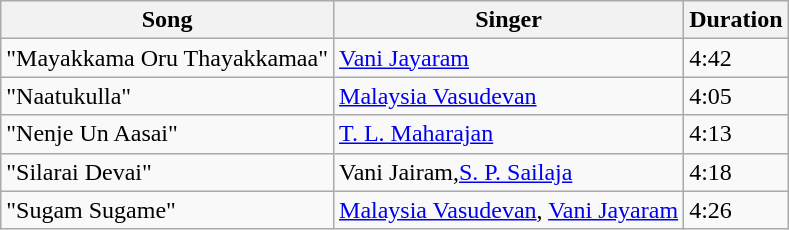<table class="wikitable">
<tr>
<th>Song</th>
<th>Singer</th>
<th>Duration</th>
</tr>
<tr --->
<td>"Mayakkama Oru Thayakkamaa"</td>
<td><a href='#'>Vani Jayaram</a></td>
<td>4:42</td>
</tr>
<tr --->
<td>"Naatukulla"</td>
<td><a href='#'>Malaysia Vasudevan</a></td>
<td>4:05</td>
</tr>
<tr --->
<td>"Nenje Un Aasai"</td>
<td><a href='#'>T. L. Maharajan</a></td>
<td>4:13</td>
</tr>
<tr --->
<td>"Silarai Devai"</td>
<td>Vani Jairam,<a href='#'>S. P. Sailaja</a></td>
<td>4:18</td>
</tr>
<tr --->
<td>"Sugam Sugame"</td>
<td><a href='#'>Malaysia Vasudevan</a>, <a href='#'>Vani Jayaram</a></td>
<td>4:26</td>
</tr>
</table>
